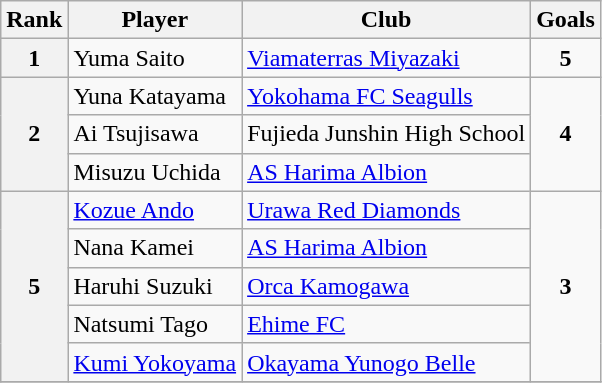<table class="wikitable" style="text-align:center">
<tr>
<th>Rank</th>
<th>Player</th>
<th>Club</th>
<th>Goals</th>
</tr>
<tr>
<th rowspan=1>1</th>
<td align="left"> Yuma Saito</td>
<td align="left"><a href='#'>Viamaterras Miyazaki</a></td>
<td rowspan=1><strong>5</strong></td>
</tr>
<tr>
<th rowspan=3>2</th>
<td align="left"> Yuna Katayama</td>
<td align="left"><a href='#'>Yokohama FC Seagulls</a></td>
<td rowspan=3><strong>4</strong></td>
</tr>
<tr>
<td align="left"> Ai Tsujisawa</td>
<td align="left">Fujieda Junshin High School</td>
</tr>
<tr>
<td align="left"> Misuzu Uchida</td>
<td align="left"><a href='#'>AS Harima Albion</a></td>
</tr>
<tr>
<th rowspan=5>5</th>
<td align="left"> <a href='#'>Kozue Ando</a></td>
<td align="left"><a href='#'>Urawa Red Diamonds</a></td>
<td rowspan=5><strong>3</strong></td>
</tr>
<tr>
<td align="left"> Nana Kamei</td>
<td align="left"><a href='#'>AS Harima Albion</a></td>
</tr>
<tr>
<td align="left"> Haruhi Suzuki</td>
<td align="left"><a href='#'>Orca Kamogawa</a></td>
</tr>
<tr>
<td align="left"> Natsumi Tago</td>
<td align="left"><a href='#'>Ehime FC</a></td>
</tr>
<tr>
<td align="left"> <a href='#'>Kumi Yokoyama</a></td>
<td align="left"><a href='#'>Okayama Yunogo Belle</a></td>
</tr>
<tr>
</tr>
</table>
